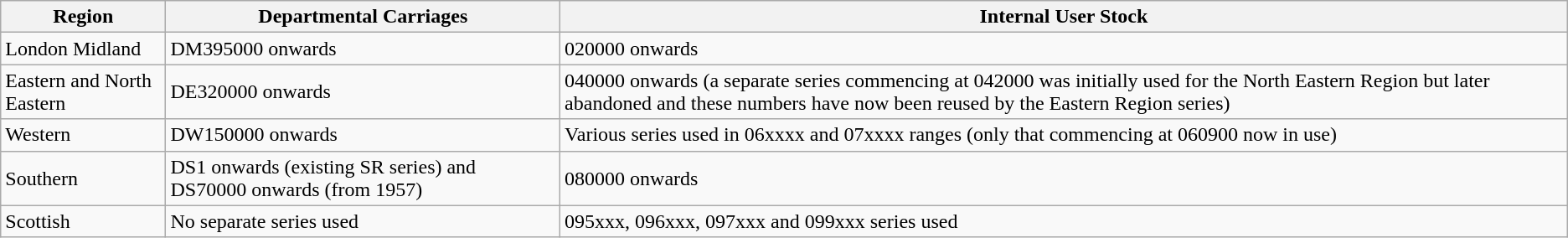<table class="wikitable">
<tr>
<th>Region</th>
<th>Departmental Carriages</th>
<th>Internal User Stock</th>
</tr>
<tr>
<td>London Midland</td>
<td>DM395000 onwards</td>
<td>020000 onwards</td>
</tr>
<tr>
<td>Eastern and North Eastern</td>
<td>DE320000 onwards</td>
<td>040000 onwards (a separate series commencing at 042000 was initially used for the North Eastern Region but later abandoned and these numbers have now been reused by the Eastern Region series)</td>
</tr>
<tr>
<td>Western</td>
<td>DW150000 onwards</td>
<td>Various series used in 06xxxx and 07xxxx ranges (only that commencing at 060900 now in use)</td>
</tr>
<tr>
<td>Southern</td>
<td>DS1 onwards (existing SR series) and DS70000 onwards (from 1957)</td>
<td>080000 onwards</td>
</tr>
<tr>
<td>Scottish</td>
<td>No separate series used</td>
<td>095xxx, 096xxx, 097xxx and 099xxx series used</td>
</tr>
</table>
